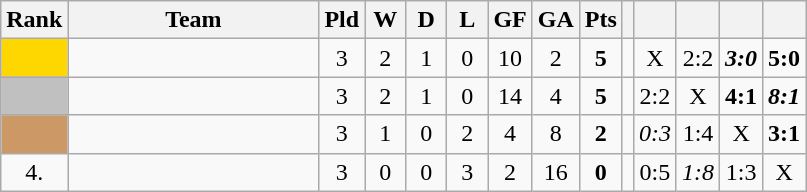<table class="wikitable">
<tr>
<th bgcolor="#efefef">Rank</th>
<th bgcolor="#efefef" width="160">Team</th>
<th bgcolor="#efefef" width="20">Pld</th>
<th bgcolor="#efefef" width="20">W</th>
<th bgcolor="#efefef" width="20">D</th>
<th bgcolor="#efefef" width="20">L</th>
<th bgcolor="#efefef" width="20">GF</th>
<th bgcolor="#efefef" width="20">GA</th>
<th bgcolor="#efefef" width="20">Pts</th>
<th bgcolor="#efefef"></th>
<th bgcolor="#efefef" width="20"></th>
<th bgcolor="#efefef" width="20"></th>
<th bgcolor="#efefef" width="20"></th>
<th bgcolor="#efefef" width="20"></th>
</tr>
<tr align=center>
<td bgcolor=gold></td>
<td align=left></td>
<td>3</td>
<td>2</td>
<td>1</td>
<td>0</td>
<td>10</td>
<td>2</td>
<td><strong>5</strong></td>
<td></td>
<td>X</td>
<td>2:2</td>
<td><strong><em>3:0</em></strong></td>
<td><strong>5:0</strong></td>
</tr>
<tr align=center>
<td bgcolor=silver></td>
<td align=left></td>
<td>3</td>
<td>2</td>
<td>1</td>
<td>0</td>
<td>14</td>
<td>4</td>
<td><strong>5</strong></td>
<td></td>
<td>2:2</td>
<td>X</td>
<td><strong>4:1</strong></td>
<td><strong><em>8:1</em></strong></td>
</tr>
<tr align=center>
<td bgcolor=cc9966></td>
<td align=left></td>
<td>3</td>
<td>1</td>
<td>0</td>
<td>2</td>
<td>4</td>
<td>8</td>
<td><strong>2</strong></td>
<td></td>
<td><em>0:3</em></td>
<td>1:4</td>
<td>X</td>
<td><strong>3:1</strong></td>
</tr>
<tr align=center>
<td>4.</td>
<td align=left></td>
<td>3</td>
<td>0</td>
<td>0</td>
<td>3</td>
<td>2</td>
<td>16</td>
<td><strong>0</strong></td>
<td></td>
<td>0:5</td>
<td><em>1:8</em></td>
<td>1:3</td>
<td>X</td>
</tr>
</table>
